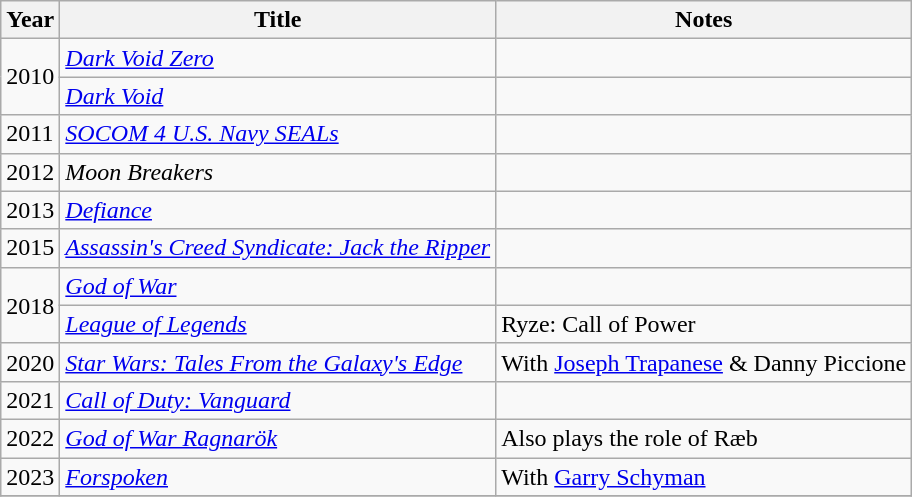<table class="wikitable sortable plainrowheaders">
<tr>
<th>Year</th>
<th>Title</th>
<th class="unsortable">Notes</th>
</tr>
<tr>
<td rowspan="2">2010</td>
<td><em><a href='#'>Dark Void Zero</a></em></td>
<td></td>
</tr>
<tr>
<td><em><a href='#'>Dark Void</a></em></td>
<td></td>
</tr>
<tr>
<td>2011</td>
<td><em><a href='#'>SOCOM 4 U.S. Navy SEALs</a></em></td>
<td></td>
</tr>
<tr>
<td>2012</td>
<td><em>Moon Breakers</em></td>
<td></td>
</tr>
<tr>
<td>2013</td>
<td><em><a href='#'>Defiance</a></em></td>
<td></td>
</tr>
<tr>
<td>2015</td>
<td><em><a href='#'>Assassin's Creed Syndicate: Jack the Ripper</a></em></td>
<td></td>
</tr>
<tr>
<td rowspan="2">2018</td>
<td><em><a href='#'>God of War</a></em></td>
<td></td>
</tr>
<tr>
<td><em><a href='#'>League of Legends</a></em></td>
<td>Ryze: Call of Power</td>
</tr>
<tr>
<td>2020</td>
<td><em><a href='#'>Star Wars: Tales From the Galaxy's Edge</a></em></td>
<td>With <a href='#'>Joseph Trapanese</a> & Danny Piccione</td>
</tr>
<tr>
<td>2021</td>
<td><em><a href='#'>Call of Duty: Vanguard</a></em></td>
<td></td>
</tr>
<tr>
<td>2022</td>
<td><em><a href='#'>God of War Ragnarök</a></em></td>
<td>Also plays the role of Ræb</td>
</tr>
<tr>
<td>2023</td>
<td><em><a href='#'>Forspoken</a></em></td>
<td>With <a href='#'>Garry Schyman</a></td>
</tr>
<tr>
</tr>
</table>
